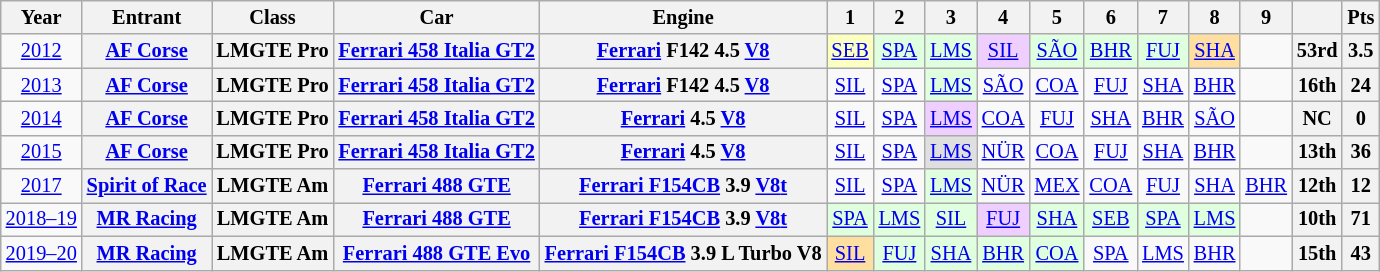<table class="wikitable" style="text-align:center; font-size:85%">
<tr>
<th>Year</th>
<th>Entrant</th>
<th>Class</th>
<th>Car</th>
<th>Engine</th>
<th>1</th>
<th>2</th>
<th>3</th>
<th>4</th>
<th>5</th>
<th>6</th>
<th>7</th>
<th>8</th>
<th>9</th>
<th></th>
<th>Pts</th>
</tr>
<tr>
<td><a href='#'>2012</a></td>
<th nowrap><a href='#'>AF Corse</a></th>
<th nowrap>LMGTE Pro</th>
<th nowrap><a href='#'>Ferrari 458 Italia GT2</a></th>
<th nowrap><a href='#'>Ferrari</a> F142 4.5 <a href='#'>V8</a></th>
<td style="background:#FBFFBF;"><a href='#'>SEB</a><br></td>
<td style="background:#DFFFDF;"><a href='#'>SPA</a><br></td>
<td style="background:#DFFFDF;"><a href='#'>LMS</a><br></td>
<td style="background:#EFCFFF;"><a href='#'>SIL</a><br></td>
<td style="background:#DFFFDF;"><a href='#'>SÃO</a><br></td>
<td style="background:#DFFFDF;"><a href='#'>BHR</a><br></td>
<td style="background:#DFFFDF;"><a href='#'>FUJ</a><br></td>
<td style="background:#FFDF9F;"><a href='#'>SHA</a><br></td>
<td></td>
<th>53rd</th>
<th>3.5</th>
</tr>
<tr>
<td><a href='#'>2013</a></td>
<th nowrap><a href='#'>AF Corse</a></th>
<th nowrap>LMGTE Pro</th>
<th nowrap><a href='#'>Ferrari 458 Italia GT2</a></th>
<th nowrap><a href='#'>Ferrari</a> F142 4.5 <a href='#'>V8</a></th>
<td><a href='#'>SIL</a></td>
<td><a href='#'>SPA</a></td>
<td style="background:#DFFFDF;"><a href='#'>LMS</a><br></td>
<td><a href='#'>SÃO</a></td>
<td><a href='#'>COA</a></td>
<td><a href='#'>FUJ</a></td>
<td><a href='#'>SHA</a></td>
<td><a href='#'>BHR</a></td>
<td></td>
<th>16th</th>
<th>24</th>
</tr>
<tr>
<td><a href='#'>2014</a></td>
<th nowrap><a href='#'>AF Corse</a></th>
<th nowrap>LMGTE Pro</th>
<th nowrap><a href='#'>Ferrari 458 Italia GT2</a></th>
<th nowrap><a href='#'>Ferrari</a> 4.5 <a href='#'>V8</a></th>
<td><a href='#'>SIL</a></td>
<td><a href='#'>SPA</a></td>
<td style="background:#EFCFFF;"><a href='#'>LMS</a><br></td>
<td><a href='#'>COA</a></td>
<td><a href='#'>FUJ</a></td>
<td><a href='#'>SHA</a></td>
<td><a href='#'>BHR</a></td>
<td><a href='#'>SÃO</a></td>
<td></td>
<th>NC</th>
<th>0</th>
</tr>
<tr>
<td><a href='#'>2015</a></td>
<th nowrap><a href='#'>AF Corse</a></th>
<th nowrap>LMGTE Pro</th>
<th nowrap><a href='#'>Ferrari 458 Italia GT2</a></th>
<th nowrap><a href='#'>Ferrari</a> 4.5 <a href='#'>V8</a></th>
<td><a href='#'>SIL</a></td>
<td><a href='#'>SPA</a></td>
<td style="background:#DFDFDF;"><a href='#'>LMS</a><br></td>
<td><a href='#'>NÜR</a></td>
<td><a href='#'>COA</a></td>
<td><a href='#'>FUJ</a></td>
<td><a href='#'>SHA</a></td>
<td><a href='#'>BHR</a></td>
<td></td>
<th>13th</th>
<th>36</th>
</tr>
<tr>
<td><a href='#'>2017</a></td>
<th nowrap><a href='#'>Spirit of Race</a></th>
<th nowrap>LMGTE Am</th>
<th nowrap><a href='#'>Ferrari 488 GTE</a></th>
<th nowrap><a href='#'>Ferrari F154CB</a> 3.9 <a href='#'>V8</a><a href='#'>t</a></th>
<td><a href='#'>SIL</a></td>
<td><a href='#'>SPA</a></td>
<td style="background:#DFFFDF;"><a href='#'>LMS</a><br></td>
<td><a href='#'>NÜR</a></td>
<td><a href='#'>MEX</a></td>
<td><a href='#'>COA</a></td>
<td><a href='#'>FUJ</a></td>
<td><a href='#'>SHA</a></td>
<td><a href='#'>BHR</a></td>
<th>12th</th>
<th>12</th>
</tr>
<tr>
<td nowrap><a href='#'>2018–19</a></td>
<th nowrap><a href='#'>MR Racing</a></th>
<th nowrap>LMGTE Am</th>
<th nowrap><a href='#'>Ferrari 488 GTE</a></th>
<th nowrap><a href='#'>Ferrari F154CB</a> 3.9 <a href='#'>V8</a><a href='#'>t</a></th>
<td style="background:#DFFFDF;"><a href='#'>SPA</a><br></td>
<td style="background:#DFFFDF;"><a href='#'>LMS</a><br></td>
<td style="background:#DFFFDF;"><a href='#'>SIL</a><br></td>
<td style="background:#EFCFFF;"><a href='#'>FUJ</a><br></td>
<td style="background:#DFFFDF;"><a href='#'>SHA</a><br></td>
<td style="background:#DFFFDF;"><a href='#'>SEB</a><br></td>
<td style="background:#DFFFDF;"><a href='#'>SPA</a><br></td>
<td style="background:#DFFFDF;"><a href='#'>LMS</a><br></td>
<td></td>
<th>10th</th>
<th>71</th>
</tr>
<tr>
<td nowrap><a href='#'>2019–20</a></td>
<th nowrap><a href='#'>MR Racing</a></th>
<th nowrap>LMGTE Am</th>
<th nowrap><a href='#'>Ferrari 488 GTE Evo</a></th>
<th nowrap><a href='#'>Ferrari F154CB</a> 3.9 L Turbo V8</th>
<td style="background:#FFDF9F;"><a href='#'>SIL</a><br></td>
<td style="background:#DFFFDF;"><a href='#'>FUJ</a><br></td>
<td style="background:#DFFFDF;"><a href='#'>SHA</a><br></td>
<td style="background:#DFFFDF;"><a href='#'>BHR</a><br></td>
<td style="background:#DFFFDF;"><a href='#'>COA</a><br></td>
<td><a href='#'>SPA</a></td>
<td><a href='#'>LMS</a></td>
<td><a href='#'>BHR</a></td>
<td></td>
<th>15th</th>
<th>43</th>
</tr>
</table>
